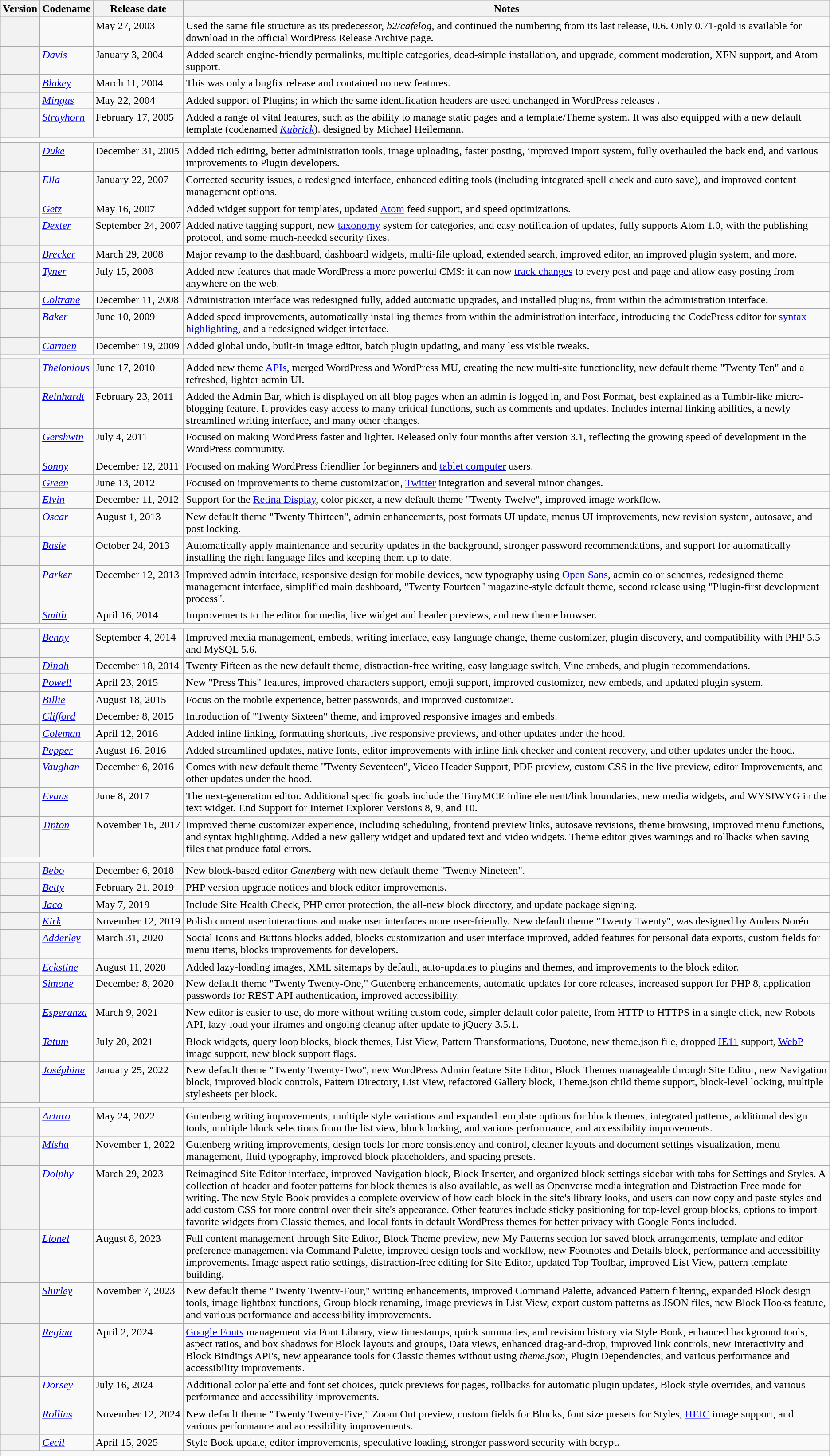<table class="wikitable mw-datatable mw-collapsible sticky-header">
<tr>
<th>Version</th>
<th>Codename</th>
<th>Release date</th>
<th>Notes</th>
</tr>
<tr valign=top>
<th></th>
<td></td>
<td>May 27, 2003</td>
<td>Used the same file structure as its predecessor, <em>b2/cafelog</em>, and continued the numbering from its last release, 0.6. Only 0.71-gold is available for download in the official WordPress Release Archive page.</td>
</tr>
<tr valign=top>
<th></th>
<td><em><a href='#'>Davis</a></em></td>
<td>January 3, 2004</td>
<td>Added search engine-friendly permalinks, multiple categories, dead-simple installation, and upgrade, comment moderation, XFN support, and Atom support.</td>
</tr>
<tr valign=top>
<th></th>
<td><em><a href='#'>Blakey</a></em></td>
<td>March 11, 2004</td>
<td>This was only a bugfix release and contained no new features.</td>
</tr>
<tr valign=top>
<th></th>
<td><em><a href='#'>Mingus</a></em></td>
<td>May 22, 2004</td>
<td>Added support of Plugins; in which the same identification headers are used unchanged in WordPress releases .</td>
</tr>
<tr valign=top>
<th></th>
<td><em><a href='#'>Strayhorn</a></em></td>
<td>February 17, 2005</td>
<td>Added a range of vital features, such as the ability to manage static pages and a template/Theme system. It was also equipped with a new default template (codenamed <em><a href='#'>Kubrick</a></em>). designed by Michael Heilemann.</td>
</tr>
<tr valign=top>
<td colspan="7"></td>
</tr>
<tr valign=top>
<th></th>
<td><em><a href='#'>Duke</a></em></td>
<td>December 31, 2005</td>
<td>Added rich editing, better administration tools, image uploading, faster posting, improved import system, fully overhauled the back end, and various improvements to Plugin developers.</td>
</tr>
<tr valign=top>
<th></th>
<td><em><a href='#'>Ella</a></em></td>
<td>January 22, 2007</td>
<td>Corrected security issues, a redesigned interface, enhanced editing tools (including integrated spell check and auto save), and improved content management options.</td>
</tr>
<tr valign=top>
<th></th>
<td><em><a href='#'>Getz</a></em></td>
<td>May 16, 2007</td>
<td>Added widget support for templates, updated <a href='#'>Atom</a> feed support, and speed optimizations.</td>
</tr>
<tr valign=top>
<th></th>
<td><em><a href='#'>Dexter</a></em></td>
<td style="white-space: nowrap;">September 24, 2007</td>
<td>Added native tagging support, new <a href='#'>taxonomy</a> system for categories, and easy notification of updates, fully supports Atom 1.0, with the publishing protocol, and some much-needed security fixes.</td>
</tr>
<tr valign=top>
<th></th>
<td><em><a href='#'>Brecker</a></em></td>
<td>March 29, 2008</td>
<td>Major revamp to the dashboard, dashboard widgets, multi-file upload, extended search, improved editor, an improved plugin system, and more.</td>
</tr>
<tr valign=top>
<th></th>
<td><em><a href='#'>Tyner</a></em></td>
<td>July 15, 2008</td>
<td>Added new features that made WordPress a more powerful CMS: it can now <a href='#'>track changes</a> to every post and page and allow easy posting from anywhere on the web.</td>
</tr>
<tr valign=top>
<th></th>
<td><em><a href='#'>Coltrane</a></em></td>
<td>December 11, 2008</td>
<td>Administration interface was redesigned fully, added automatic upgrades, and installed plugins, from within the administration interface.</td>
</tr>
<tr valign=top>
<th></th>
<td><em><a href='#'>Baker</a></em></td>
<td>June 10, 2009</td>
<td>Added speed improvements, automatically installing themes from within the administration interface, introducing the CodePress editor for <a href='#'>syntax highlighting</a>, and a redesigned widget interface.</td>
</tr>
<tr valign=top>
<th></th>
<td><em><a href='#'>Carmen</a></em></td>
<td>December 19, 2009</td>
<td>Added global undo, built-in image editor, batch plugin updating, and many less visible tweaks.</td>
</tr>
<tr valign=top>
<td colspan="7"></td>
</tr>
<tr valign=top>
<th></th>
<td><em><a href='#'>Thelonious</a></em></td>
<td>June 17, 2010</td>
<td>Added new theme <a href='#'>APIs</a>, merged WordPress and WordPress MU, creating the new multi-site functionality, new default theme "Twenty Ten" and a refreshed, lighter admin UI.</td>
</tr>
<tr valign=top>
<th></th>
<td><em><a href='#'>Reinhardt</a></em></td>
<td>February 23, 2011</td>
<td>Added the Admin Bar, which is displayed on all blog pages when an admin is logged in, and Post Format, best explained as a Tumblr-like micro-blogging feature. It provides easy access to many critical functions, such as comments and updates. Includes internal linking abilities, a newly streamlined writing interface, and many other changes.</td>
</tr>
<tr valign=top>
<th></th>
<td><em><a href='#'>Gershwin</a></em></td>
<td>July 4, 2011</td>
<td>Focused on making WordPress faster and lighter. Released only four months after version 3.1, reflecting the growing speed of development in the WordPress community.</td>
</tr>
<tr valign=top>
<th></th>
<td><em><a href='#'>Sonny</a></em></td>
<td>December 12, 2011</td>
<td>Focused on making WordPress friendlier for beginners and <a href='#'>tablet computer</a> users.</td>
</tr>
<tr valign=top>
<th></th>
<td><em><a href='#'>Green</a></em></td>
<td>June 13, 2012</td>
<td>Focused on improvements to theme customization, <a href='#'>Twitter</a> integration and several minor changes.</td>
</tr>
<tr valign=top>
<th></th>
<td><em><a href='#'>Elvin</a></em></td>
<td>December 11, 2012</td>
<td>Support for the <a href='#'>Retina Display</a>, color picker, a new default theme "Twenty Twelve", improved image workflow.</td>
</tr>
<tr valign=top>
<th></th>
<td><em><a href='#'>Oscar</a></em></td>
<td>August 1, 2013</td>
<td>New default theme "Twenty Thirteen", admin enhancements, post formats UI update, menus UI improvements, new revision system, autosave, and post locking.</td>
</tr>
<tr valign=top>
<th></th>
<td><em><a href='#'>Basie</a></em></td>
<td>October 24, 2013</td>
<td>Automatically apply maintenance and security updates in the background, stronger password recommendations, and support for automatically installing the right language files and keeping them up to date.</td>
</tr>
<tr valign=top>
<th></th>
<td><em><a href='#'>Parker</a></em></td>
<td>December 12, 2013</td>
<td>Improved admin interface, responsive design for mobile devices, new typography using <a href='#'>Open Sans</a>, admin color schemes, redesigned theme management interface, simplified main dashboard, "Twenty Fourteen" magazine-style default theme, second release using "Plugin-first development process".</td>
</tr>
<tr valign=top>
<th></th>
<td><em><a href='#'>Smith</a></em></td>
<td>April 16, 2014</td>
<td>Improvements to the editor for media, live widget and header previews, and new theme browser.</td>
</tr>
<tr valign=top>
<td colspan="7"></td>
</tr>
<tr valign=top>
<th></th>
<td><em><a href='#'>Benny</a></em></td>
<td>September 4, 2014</td>
<td>Improved media management, embeds, writing interface, easy language change, theme customizer, plugin discovery, and compatibility with PHP 5.5 and MySQL 5.6.</td>
</tr>
<tr valign=top>
<th></th>
<td><em><a href='#'>Dinah</a></em></td>
<td>December 18, 2014</td>
<td>Twenty Fifteen as the new default theme, distraction-free writing, easy language switch, Vine embeds, and plugin recommendations.</td>
</tr>
<tr valign=top>
<th></th>
<td><em><a href='#'>Powell</a></em></td>
<td>April 23, 2015</td>
<td>New "Press This" features, improved characters support, emoji support, improved customizer, new embeds, and updated plugin system.</td>
</tr>
<tr valign=top>
<th></th>
<td><em><a href='#'>Billie</a></em></td>
<td>August 18, 2015</td>
<td>Focus on the mobile experience, better passwords, and improved customizer.</td>
</tr>
<tr valign=top>
<th></th>
<td><em><a href='#'>Clifford</a></em></td>
<td>December 8, 2015</td>
<td>Introduction of "Twenty Sixteen" theme, and improved responsive images and embeds.</td>
</tr>
<tr valign=top>
<th></th>
<td><em><a href='#'>Coleman</a></em></td>
<td>April 12, 2016</td>
<td>Added inline linking, formatting shortcuts, live responsive previews, and other updates under the hood.</td>
</tr>
<tr valign=top>
<th></th>
<td><em><a href='#'>Pepper</a></em></td>
<td>August 16, 2016</td>
<td>Added streamlined updates, native fonts, editor improvements with inline link checker and content recovery, and other updates under the hood.</td>
</tr>
<tr valign=top>
<th></th>
<td><em><a href='#'>Vaughan</a></em></td>
<td>December 6, 2016</td>
<td>Comes with new default theme "Twenty Seventeen", Video Header Support, PDF preview, custom CSS in the live preview, editor Improvements, and other updates under the hood.</td>
</tr>
<tr valign=top>
<th></th>
<td><em><a href='#'>Evans</a></em></td>
<td>June 8, 2017</td>
<td>The next-generation editor. Additional specific goals include the TinyMCE inline element/link boundaries, new media widgets, and WYSIWYG in the text widget. End Support for Internet Explorer Versions 8, 9, and 10.</td>
</tr>
<tr valign=top>
<th></th>
<td><em><a href='#'>Tipton</a></em></td>
<td>November 16, 2017</td>
<td>Improved theme customizer experience, including scheduling, frontend preview links, autosave revisions, theme browsing, improved menu functions, and syntax highlighting. Added a new gallery widget and updated text and video widgets. Theme editor gives warnings and rollbacks when saving files that produce fatal errors.</td>
</tr>
<tr valign=top>
<td colspan="7"></td>
</tr>
<tr valign=top>
<th></th>
<td><a href='#'><em>Bebo</em></a></td>
<td>December 6, 2018</td>
<td>New block-based editor <em>Gutenberg</em> with new default theme "Twenty Nineteen".</td>
</tr>
<tr valign=top>
<th></th>
<td><a href='#'><em>Betty</em></a></td>
<td>February 21, 2019</td>
<td>PHP version upgrade notices and block editor improvements.</td>
</tr>
<tr valign=top>
<th></th>
<td><a href='#'><em>Jaco</em></a></td>
<td>May 7, 2019</td>
<td>Include Site Health Check, PHP error protection, the all-new block directory, and update package signing.</td>
</tr>
<tr valign=top>
<th></th>
<td><a href='#'><em>Kirk</em></a></td>
<td>November 12, 2019</td>
<td>Polish current user interactions and make user interfaces more user-friendly. New default theme "Twenty Twenty", was designed by Anders Norén.</td>
</tr>
<tr valign=top>
<th></th>
<td><a href='#'><em>Adderley</em></a></td>
<td>March 31, 2020</td>
<td>Social Icons and Buttons blocks added, blocks customization and user interface improved, added features for personal data exports, custom fields for menu items, blocks improvements for developers.</td>
</tr>
<tr valign=top>
<th></th>
<td><a href='#'><em>Eckstine</em></a></td>
<td>August 11, 2020</td>
<td>Added lazy-loading images, XML sitemaps by default, auto-updates to plugins and themes, and improvements to the block editor.</td>
</tr>
<tr valign=top>
<th></th>
<td><a href='#'><em>Simone</em></a></td>
<td>December 8, 2020</td>
<td>New default theme "Twenty Twenty-One," Gutenberg enhancements, automatic updates for core releases, increased support for PHP 8, application passwords for REST API authentication, improved accessibility.</td>
</tr>
<tr valign=top>
<th></th>
<td><a href='#'><em>Esperanza</em></a></td>
<td>March 9, 2021</td>
<td>New editor is easier to use, do more without writing custom code, simpler default color palette, from HTTP to HTTPS in a single click, new Robots API, lazy-load your iframes and ongoing cleanup after update to jQuery 3.5.1.</td>
</tr>
<tr valign=top>
<th></th>
<td><a href='#'><em>Tatum</em></a></td>
<td>July 20, 2021</td>
<td>Block widgets, query loop blocks, block themes, List View, Pattern Transformations, Duotone, new theme.json file, dropped <a href='#'>IE11</a> support, <a href='#'>WebP</a> image support, new block support flags.</td>
</tr>
<tr valign=top>
<th></th>
<td><a href='#'><em>Joséphine</em></a></td>
<td>January 25, 2022</td>
<td>New default theme "Twenty Twenty-Two", new WordPress Admin feature Site Editor, Block Themes manageable through Site Editor, new Navigation block, improved block controls, Pattern Directory, List View, refactored Gallery block, Theme.json child theme support, block-level locking, multiple stylesheets per block.</td>
</tr>
<tr valign=top>
<td colspan="7"></td>
</tr>
<tr valign=top>
<th></th>
<td><a href='#'><em>Arturo</em></a></td>
<td>May 24, 2022</td>
<td>Gutenberg writing improvements, multiple style variations and expanded template options for block themes, integrated patterns, additional design tools, multiple block selections from the list view, block locking, and various performance, and accessibility improvements.</td>
</tr>
<tr valign=top>
<th></th>
<td><a href='#'><em>Misha</em></a></td>
<td>November 1, 2022</td>
<td>Gutenberg writing improvements, design tools for more consistency and control, cleaner layouts and document settings visualization, menu management, fluid typography, improved block placeholders, and spacing presets.</td>
</tr>
<tr valign=top>
<th></th>
<td><a href='#'><em>Dolphy</em></a></td>
<td>March 29, 2023</td>
<td>Reimagined Site Editor interface, improved Navigation block, Block Inserter, and organized block settings sidebar with tabs for Settings and Styles. A collection of header and footer patterns for block themes is also available, as well as Openverse media integration and Distraction Free mode for writing. The new Style Book provides a complete overview of how each block in the site's library looks, and users can now copy and paste styles and add custom CSS for more control over their site's appearance. Other features include sticky positioning for top-level group blocks, options to import favorite widgets from Classic themes, and local fonts in default WordPress themes for better privacy with Google Fonts included.</td>
</tr>
<tr valign=top>
<th></th>
<td><a href='#'><em>Lionel</em></a></td>
<td>August 8, 2023</td>
<td>Full content management through Site Editor, Block Theme preview, new My Patterns section for saved block arrangements, template and editor preference management via Command Palette, improved design tools and workflow, new Footnotes and Details block, performance and accessibility improvements. Image aspect ratio settings, distraction-free editing for Site Editor, updated Top Toolbar, improved List View, pattern template building.</td>
</tr>
<tr valign=top>
<th></th>
<td><a href='#'><em>Shirley</em></a></td>
<td>November 7, 2023</td>
<td>New default theme "Twenty Twenty-Four," writing enhancements, improved Command Palette, advanced Pattern filtering, expanded Block design tools, image lightbox functions, Group block renaming, image previews in List View, export custom patterns as JSON files, new Block Hooks feature, and various performance and accessibility improvements.</td>
</tr>
<tr valign=top>
<th></th>
<td><a href='#'><em>Regina</em></a></td>
<td>April 2, 2024</td>
<td><a href='#'>Google Fonts</a> management via Font Library, view timestamps, quick summaries, and revision history via Style Book, enhanced background tools, aspect ratios, and box shadows for Block layouts and groups, Data views, enhanced drag-and-drop, improved link controls, new Interactivity and Block Bindings API's, new appearance tools for Classic themes without using <em>theme.json</em>, Plugin Dependencies, and various performance and accessibility improvements.</td>
</tr>
<tr valign=top>
<th></th>
<td><a href='#'><em>Dorsey</em></a></td>
<td>July 16, 2024</td>
<td>Additional color palette and font set choices, quick previews for pages, rollbacks for automatic plugin updates, Block style overrides, and various performance and accessibility improvements.</td>
</tr>
<tr valign=top>
<th></th>
<td><a href='#'><em>Rollins</em></a></td>
<td>November 12, 2024</td>
<td>New default theme "Twenty Twenty-Five," Zoom Out preview, custom fields for Blocks, font size presets for Styles, <a href='#'>HEIC</a> image support, and various performance and accessibility improvements.</td>
</tr>
<tr valign=top>
<th></th>
<td><a href='#'><em>Cecil</em></a></td>
<td>April 15, 2025</td>
<td>Style Book update, editor improvements, speculative loading, stronger password security with bcrypt.</td>
</tr>
<tr valign=top>
<td colspan="4"><small></small></td>
</tr>
</table>
